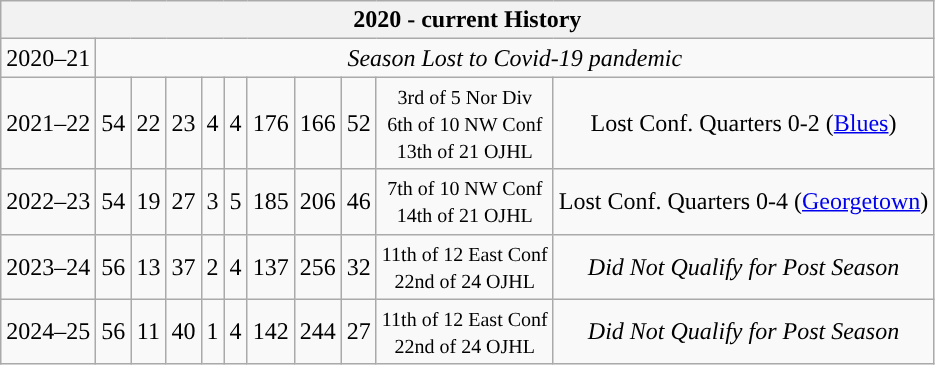<table class="wikitable " style="text-align:center;">
<tr>
<th colspan=12 bgcolor="#822433" text_color=white><strong>2020 - current History</strong></th>
</tr>
<tr align="center">
<td>2020–21</td>
<td colspan=10><em>Season Lost to Covid-19 pandemic</em></td>
</tr>
<tr align="center">
<td>2021–22</td>
<td>54</td>
<td>22</td>
<td>23</td>
<td>4</td>
<td>4</td>
<td>176</td>
<td>166</td>
<td>52</td>
<td><small>3rd of 5 Nor Div<br>6th of 10 NW Conf<br>13th of 21 OJHL</small></td>
<td>Lost Conf. Quarters 0-2 (<a href='#'>Blues</a>)</td>
</tr>
<tr align="center">
<td>2022–23</td>
<td>54</td>
<td>19</td>
<td>27</td>
<td>3</td>
<td>5</td>
<td>185</td>
<td>206</td>
<td>46</td>
<td><small>7th of 10 NW Conf<br>14th of 21 OJHL</small></td>
<td>Lost Conf. Quarters 0-4 (<a href='#'>Georgetown</a>)</td>
</tr>
<tr align="center">
<td>2023–24</td>
<td>56</td>
<td>13</td>
<td>37</td>
<td>2</td>
<td>4</td>
<td>137</td>
<td>256</td>
<td>32</td>
<td><small>11th of 12 East Conf<br>22nd of 24 OJHL</small></td>
<td><em>Did Not Qualify for Post Season</em></td>
</tr>
<tr align="center">
<td>2024–25</td>
<td>56</td>
<td>11</td>
<td>40</td>
<td>1</td>
<td>4</td>
<td>142</td>
<td>244</td>
<td>27</td>
<td><small>11th of 12 East Conf<br>22nd of 24 OJHL</small></td>
<td><em>Did Not Qualify for Post Season</em></td>
</tr>
</table>
